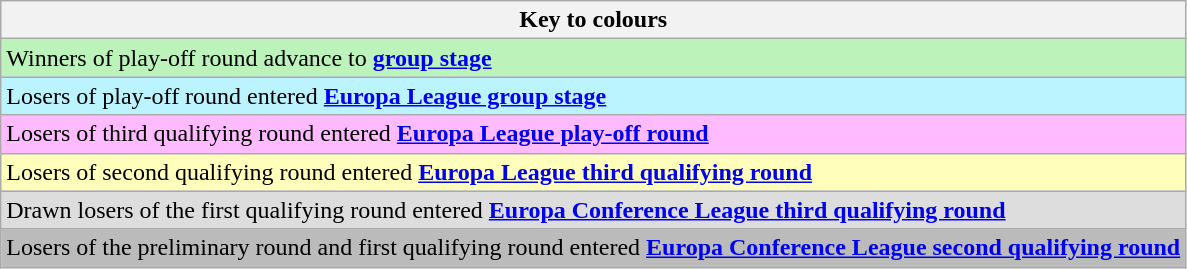<table class="wikitable">
<tr>
<th>Key to colours</th>
</tr>
<tr bgcolor=#BBF3BB>
<td>Winners of play-off round advance to <strong><a href='#'>group stage</a></strong></td>
</tr>
<tr bgcolor=#BBF3FF>
<td>Losers of play-off round entered <strong><a href='#'>Europa League group stage</a></strong></td>
</tr>
<tr bgcolor=#FFBBFF>
<td>Losers of third qualifying round entered <strong><a href='#'>Europa League play-off round</a></strong></td>
</tr>
<tr bgcolor=#FFFFBB>
<td>Losers of second qualifying round entered <strong><a href='#'>Europa League third qualifying round</a></strong></td>
</tr>
<tr bgcolor=#DDDDDD>
<td>Drawn losers of the first qualifying round entered <strong><a href='#'>Europa Conference League third qualifying round</a></strong></td>
</tr>
<tr bgcolor=#BBBBBB>
<td>Losers of the preliminary round and first qualifying round entered <strong><a href='#'>Europa Conference League second qualifying round</a></strong></td>
</tr>
</table>
